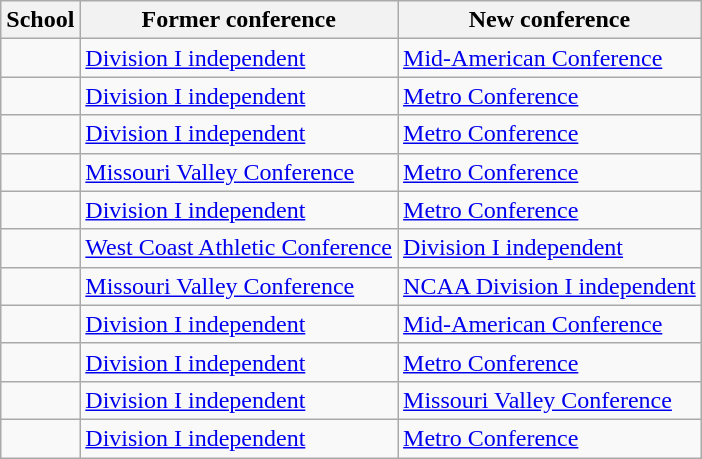<table class="wikitable sortable">
<tr>
<th>School</th>
<th>Former conference</th>
<th>New conference</th>
</tr>
<tr>
<td></td>
<td><a href='#'>Division I independent</a></td>
<td><a href='#'>Mid-American Conference</a></td>
</tr>
<tr>
<td></td>
<td><a href='#'>Division I independent</a></td>
<td><a href='#'>Metro Conference</a></td>
</tr>
<tr>
<td></td>
<td><a href='#'>Division I independent</a></td>
<td><a href='#'>Metro Conference</a></td>
</tr>
<tr>
<td></td>
<td><a href='#'>Missouri Valley Conference</a></td>
<td><a href='#'>Metro Conference</a></td>
</tr>
<tr>
<td></td>
<td><a href='#'>Division I independent</a></td>
<td><a href='#'>Metro Conference</a></td>
</tr>
<tr>
<td></td>
<td><a href='#'>West Coast Athletic Conference</a></td>
<td><a href='#'>Division I independent</a></td>
</tr>
<tr>
<td></td>
<td><a href='#'>Missouri Valley Conference</a></td>
<td><a href='#'>NCAA Division I independent</a></td>
</tr>
<tr>
<td></td>
<td><a href='#'>Division I independent</a></td>
<td><a href='#'>Mid-American Conference</a></td>
</tr>
<tr>
<td></td>
<td><a href='#'>Division I independent</a></td>
<td><a href='#'>Metro Conference</a></td>
</tr>
<tr>
<td></td>
<td><a href='#'>Division I independent</a></td>
<td><a href='#'>Missouri Valley Conference</a></td>
</tr>
<tr>
<td></td>
<td><a href='#'>Division I independent</a></td>
<td><a href='#'>Metro Conference</a></td>
</tr>
</table>
